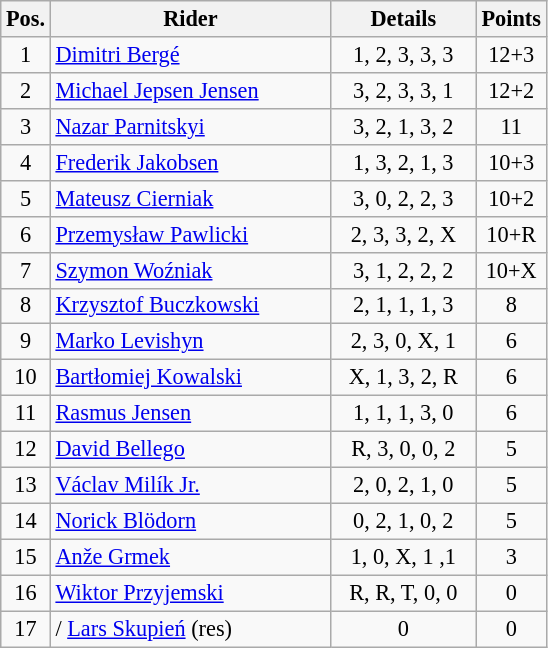<table class=wikitable style="font-size:93%; text-align:center;">
<tr>
<th width=25px>Pos.</th>
<th width=180px>Rider</th>
<th width=90px>Details</th>
<th width=40px>Points</th>
</tr>
<tr>
<td>1</td>
<td style="text-align:left;"> <a href='#'>Dimitri Bergé</a></td>
<td>1, 2, 3, 3, 3</td>
<td>12+3</td>
</tr>
<tr>
<td>2</td>
<td style="text-align:left;"> <a href='#'>Michael Jepsen Jensen</a></td>
<td>3, 2, 3, 3, 1</td>
<td>12+2</td>
</tr>
<tr>
<td>3</td>
<td style="text-align:left;">  <a href='#'>Nazar Parnitskyi</a></td>
<td>3, 2, 1, 3, 2</td>
<td>11</td>
</tr>
<tr>
<td>4</td>
<td style="text-align:left;">  <a href='#'>Frederik Jakobsen</a></td>
<td>1, 3, 2, 1, 3</td>
<td>10+3</td>
</tr>
<tr>
<td>5</td>
<td style="text-align:left;">  <a href='#'>Mateusz Cierniak</a></td>
<td>3, 0, 2, 2, 3</td>
<td>10+2</td>
</tr>
<tr>
<td>6</td>
<td style="text-align:left;">  <a href='#'>Przemysław Pawlicki</a></td>
<td>2, 3, 3, 2, X</td>
<td>10+R</td>
</tr>
<tr>
<td>7</td>
<td style="text-align:left;">  <a href='#'>Szymon Woźniak</a></td>
<td>3, 1, 2, 2, 2</td>
<td>10+X</td>
</tr>
<tr>
<td>8</td>
<td style="text-align:left;">  <a href='#'>Krzysztof Buczkowski</a></td>
<td>2, 1, 1, 1, 3</td>
<td>8</td>
</tr>
<tr>
<td>9</td>
<td style="text-align:left;">  <a href='#'>Marko Levishyn</a></td>
<td>2, 3, 0, X, 1</td>
<td>6</td>
</tr>
<tr>
<td>10</td>
<td style="text-align:left;">  <a href='#'>Bartłomiej Kowalski</a></td>
<td>X, 1, 3, 2, R</td>
<td>6</td>
</tr>
<tr>
<td>11</td>
<td style="text-align:left;"> <a href='#'>Rasmus Jensen</a></td>
<td>1, 1, 1, 3, 0</td>
<td>6</td>
</tr>
<tr>
<td>12</td>
<td style="text-align:left;"> <a href='#'>David Bellego</a></td>
<td>R, 3, 0, 0, 2</td>
<td>5</td>
</tr>
<tr>
<td>13</td>
<td style="text-align:left;"> <a href='#'>Václav Milík Jr.</a></td>
<td>2, 0, 2, 1, 0</td>
<td>5</td>
</tr>
<tr>
<td>14</td>
<td style="text-align:left;"> <a href='#'>Norick Blödorn</a></td>
<td>0, 2, 1, 0, 2</td>
<td>5</td>
</tr>
<tr>
<td>15</td>
<td style="text-align:left;"> <a href='#'>Anže Grmek</a></td>
<td>1, 0, X, 1 ,1</td>
<td>3</td>
</tr>
<tr>
<td>16</td>
<td style="text-align:left;"> <a href='#'>Wiktor Przyjemski</a></td>
<td>R, R, T, 0, 0</td>
<td>0</td>
</tr>
<tr>
<td>17</td>
<td style="text-align:left;">/  <a href='#'>Lars Skupień</a> (res)</td>
<td>0</td>
<td>0</td>
</tr>
</table>
